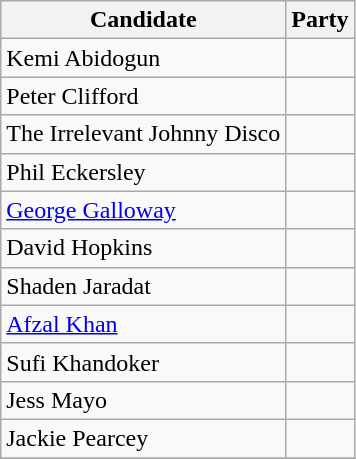<table class="wikitable">
<tr>
<th>Candidate</th>
<th colspan="2">Party</th>
</tr>
<tr>
<td>Kemi Abidogun</td>
<td></td>
</tr>
<tr>
<td>Peter Clifford</td>
<td></td>
</tr>
<tr>
<td>The Irrelevant Johnny Disco</td>
<td></td>
</tr>
<tr>
<td>Phil Eckersley</td>
<td></td>
</tr>
<tr>
<td><a href='#'>George Galloway</a></td>
<td></td>
</tr>
<tr>
<td>David Hopkins</td>
<td></td>
</tr>
<tr>
<td>Shaden Jaradat</td>
<td></td>
</tr>
<tr>
<td><a href='#'>Afzal Khan</a></td>
<td></td>
</tr>
<tr>
<td>Sufi Khandoker</td>
<td></td>
</tr>
<tr>
<td>Jess Mayo</td>
<td></td>
</tr>
<tr>
<td>Jackie Pearcey</td>
<td></td>
</tr>
<tr>
</tr>
</table>
